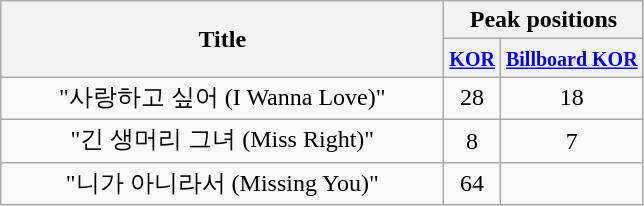<table class="wikitable" style="text-align:center;">
<tr>
<th rowspan="2" style="width:18em;">Title</th>
<th colspan="2">Peak positions</th>
</tr>
<tr>
<th><small><a href='#'>KOR</a></small><br></th>
<th><small><a href='#'>Billboard KOR</a></small><br></th>
</tr>
<tr>
<td>"사랑하고 싶어 (I Wanna Love)"</td>
<td>28</td>
<td>18</td>
</tr>
<tr>
<td>"긴 생머리 그녀 (Miss Right)"</td>
<td>8</td>
<td>7</td>
</tr>
<tr>
<td>"니가 아니라서 (Missing You)"</td>
<td>64</td>
<td></td>
</tr>
</table>
